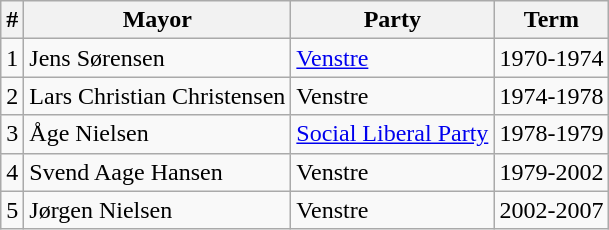<table class="wikitable">
<tr>
<th>#</th>
<th>Mayor</th>
<th>Party</th>
<th>Term</th>
</tr>
<tr>
<td>1</td>
<td>Jens Sørensen</td>
<td> <a href='#'>Venstre</a></td>
<td>1970-1974</td>
</tr>
<tr>
<td>2</td>
<td>Lars Christian Christensen</td>
<td> Venstre</td>
<td>1974-1978</td>
</tr>
<tr>
<td>3</td>
<td>Åge Nielsen</td>
<td> <a href='#'>Social Liberal Party</a></td>
<td>1978-1979</td>
</tr>
<tr>
<td>4</td>
<td>Svend Aage Hansen</td>
<td> Venstre</td>
<td>1979-2002</td>
</tr>
<tr>
<td>5</td>
<td>Jørgen Nielsen</td>
<td> Venstre</td>
<td>2002-2007</td>
</tr>
</table>
